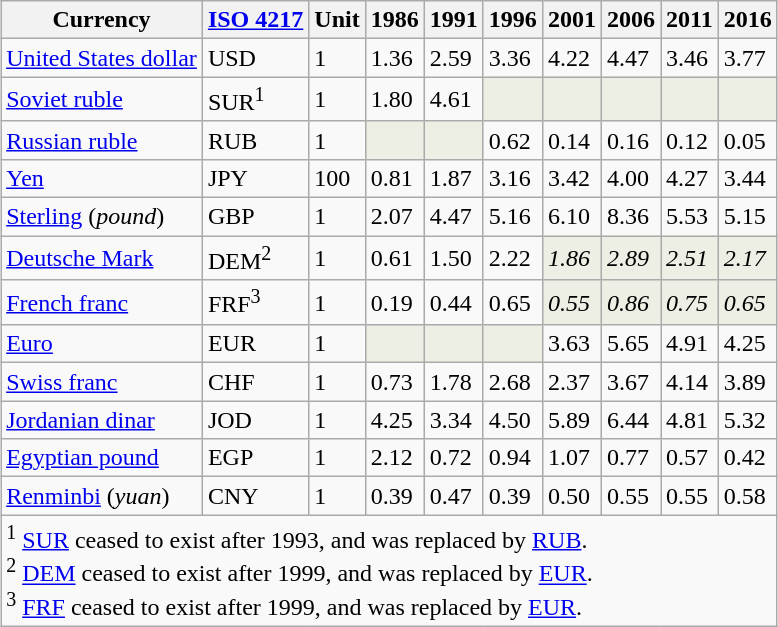<table class="wikitable" style="text-align:left; margin:1em auto 1em auto;">
<tr>
<th>Currency</th>
<th><a href='#'>ISO 4217</a></th>
<th>Unit</th>
<th>1986</th>
<th>1991</th>
<th>1996</th>
<th>2001</th>
<th>2006</th>
<th>2011</th>
<th>2016</th>
</tr>
<tr>
<td><a href='#'>United States dollar</a></td>
<td>USD</td>
<td>1</td>
<td>1.36</td>
<td>2.59</td>
<td>3.36</td>
<td>4.22</td>
<td>4.47</td>
<td>3.46</td>
<td>3.77</td>
</tr>
<tr>
<td><a href='#'>Soviet ruble</a></td>
<td>SUR<sup>1</sup></td>
<td>1</td>
<td>1.80</td>
<td>4.61</td>
<td bgcolor="#EEEFE4"></td>
<td bgcolor="#EEEFE4"></td>
<td bgcolor="#EEEFE4"></td>
<td bgcolor="#EEEFE4"></td>
<td bgcolor="#EEEFE4"></td>
</tr>
<tr>
<td><a href='#'>Russian ruble</a></td>
<td>RUB</td>
<td>1</td>
<td bgcolor="#EEEFE4"></td>
<td bgcolor="#EEEFE4"></td>
<td>0.62</td>
<td>0.14</td>
<td>0.16</td>
<td>0.12</td>
<td>0.05</td>
</tr>
<tr>
<td><a href='#'>Yen</a></td>
<td>JPY</td>
<td>100</td>
<td>0.81</td>
<td>1.87</td>
<td>3.16</td>
<td>3.42</td>
<td>4.00</td>
<td>4.27</td>
<td>3.44</td>
</tr>
<tr>
<td><a href='#'>Sterling</a> (<em>pound</em>)</td>
<td>GBP</td>
<td>1</td>
<td>2.07</td>
<td>4.47</td>
<td>5.16</td>
<td>6.10</td>
<td>8.36</td>
<td>5.53</td>
<td>5.15</td>
</tr>
<tr>
<td><a href='#'>Deutsche Mark</a></td>
<td>DEM<sup>2</sup></td>
<td>1</td>
<td>0.61</td>
<td>1.50</td>
<td>2.22</td>
<td bgcolor="#EEEFE4"><em>1.86</em></td>
<td bgcolor="#EEEFE4"><em>2.89</em></td>
<td bgcolor="#EEEFE4"><em>2.51</em></td>
<td bgcolor="#EEEFE4"><em>2.17</em></td>
</tr>
<tr>
<td><a href='#'>French franc</a></td>
<td>FRF<sup>3</sup></td>
<td>1</td>
<td>0.19</td>
<td>0.44</td>
<td>0.65</td>
<td bgcolor="#EEEFE4"><em>0.55</em></td>
<td bgcolor="#EEEFE4"><em>0.86</em></td>
<td bgcolor="#EEEFE4"><em>0.75</em></td>
<td bgcolor="#EEEFE4"><em>0.65</em></td>
</tr>
<tr>
<td><a href='#'>Euro</a></td>
<td>EUR</td>
<td>1</td>
<td bgcolor="#EEEFE4"></td>
<td bgcolor="#EEEFE4"></td>
<td bgcolor="#EEEFE4"></td>
<td>3.63</td>
<td>5.65</td>
<td>4.91</td>
<td>4.25</td>
</tr>
<tr>
<td><a href='#'>Swiss franc</a></td>
<td>CHF</td>
<td>1</td>
<td>0.73</td>
<td>1.78</td>
<td>2.68</td>
<td>2.37</td>
<td>3.67</td>
<td>4.14</td>
<td>3.89</td>
</tr>
<tr>
<td><a href='#'>Jordanian dinar</a></td>
<td>JOD</td>
<td>1</td>
<td>4.25</td>
<td>3.34</td>
<td>4.50</td>
<td>5.89</td>
<td>6.44</td>
<td>4.81</td>
<td>5.32</td>
</tr>
<tr>
<td><a href='#'>Egyptian pound</a></td>
<td>EGP</td>
<td>1</td>
<td>2.12</td>
<td>0.72</td>
<td>0.94</td>
<td>1.07</td>
<td>0.77</td>
<td>0.57</td>
<td>0.42</td>
</tr>
<tr>
<td><a href='#'>Renminbi</a> (<em>yuan</em>)</td>
<td>CNY</td>
<td>1</td>
<td>0.39</td>
<td>0.47</td>
<td>0.39</td>
<td>0.50</td>
<td>0.55</td>
<td>0.55</td>
<td>0.58</td>
</tr>
<tr>
<td colspan=10><sup>1</sup> <a href='#'>SUR</a> ceased to exist after 1993, and was replaced by <a href='#'>RUB</a>.<br><sup>2</sup> <a href='#'>DEM</a> ceased to exist after 1999, and was replaced by <a href='#'>EUR</a>.<br><sup>3</sup> <a href='#'>FRF</a> ceased to exist after 1999, and was replaced by <a href='#'>EUR</a>.</td>
</tr>
</table>
